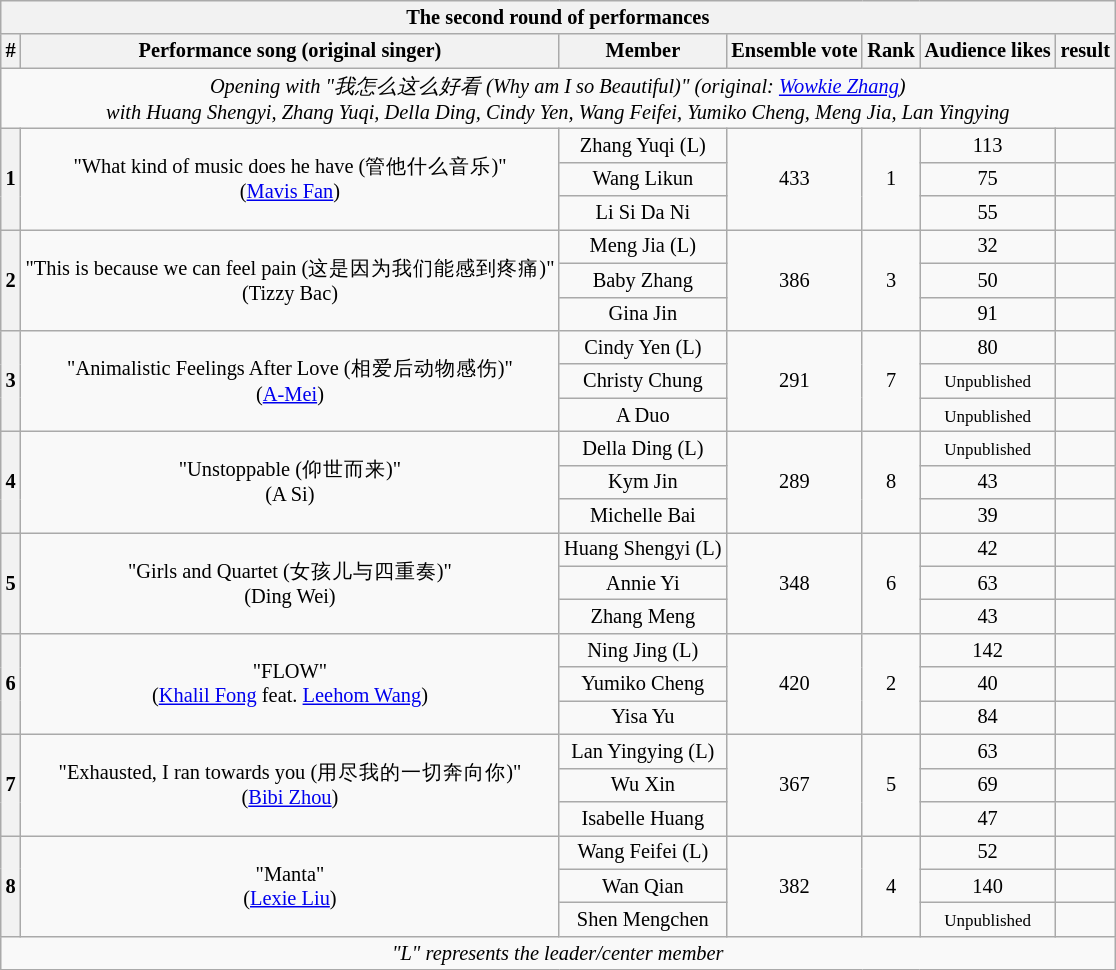<table class="wikitable sortable" style="text-align:center; font-size: 85%;">
<tr>
<th colspan="7">The second round of performances</th>
</tr>
<tr>
<th>#</th>
<th>Performance song (original singer)</th>
<th>Member</th>
<th>Ensemble vote</th>
<th>Rank</th>
<th>Audience likes</th>
<th>result</th>
</tr>
<tr>
<td colspan="7"><em>Opening with "我怎么这么好看 (Why am I so Beautiful)" (original: <a href='#'>Wowkie Zhang</a>)</em><br><em>with Huang Shengyi, Zhang Yuqi, Della Ding, Cindy Yen, Wang Feifei, Yumiko Cheng, Meng Jia, Lan Yingying</em></td>
</tr>
<tr>
<th rowspan="3">1</th>
<td rowspan="3">"What kind of music does he have (管他什么音乐)"<br>(<a href='#'>Mavis Fan</a>)</td>
<td>Zhang Yuqi (L)</td>
<td rowspan="3">433</td>
<td rowspan="3">1</td>
<td>113</td>
<td></td>
</tr>
<tr>
<td>Wang Likun</td>
<td>75</td>
<td></td>
</tr>
<tr>
<td>Li Si Da Ni</td>
<td>55</td>
<td></td>
</tr>
<tr>
<th rowspan="3">2</th>
<td rowspan="3">"This is because we can feel pain (这是因为我们能感到疼痛)"<br>(Tizzy Bac)</td>
<td>Meng Jia (L)</td>
<td rowspan="3">386</td>
<td rowspan="3">3</td>
<td>32</td>
<td></td>
</tr>
<tr>
<td>Baby Zhang</td>
<td>50</td>
<td></td>
</tr>
<tr>
<td>Gina Jin</td>
<td>91</td>
<td></td>
</tr>
<tr>
<th rowspan="3">3</th>
<td rowspan="3">"Animalistic Feelings After Love (相爱后动物感伤)"<br>(<a href='#'>A-Mei</a>)</td>
<td>Cindy Yen (L)</td>
<td rowspan="3">291</td>
<td rowspan="3">7</td>
<td>80</td>
<td></td>
</tr>
<tr>
<td>Christy Chung</td>
<td><small>Unpublished</small></td>
<td></td>
</tr>
<tr>
<td>A Duo</td>
<td><small>Unpublished</small></td>
<td></td>
</tr>
<tr>
<th rowspan="3">4</th>
<td rowspan="3">"Unstoppable (仰世而来)"<br>(A Si)</td>
<td>Della Ding (L)</td>
<td rowspan="3">289</td>
<td rowspan="3">8</td>
<td><small>Unpublished</small></td>
<td></td>
</tr>
<tr>
<td>Kym Jin</td>
<td>43</td>
<td></td>
</tr>
<tr>
<td>Michelle Bai</td>
<td>39</td>
<td></td>
</tr>
<tr>
<th rowspan="3">5</th>
<td rowspan="3">"Girls and Quartet (女孩儿与四重奏)"<br>(Ding Wei)</td>
<td>Huang Shengyi (L)</td>
<td rowspan="3">348</td>
<td rowspan="3">6</td>
<td>42</td>
<td></td>
</tr>
<tr>
<td>Annie Yi</td>
<td>63</td>
<td></td>
</tr>
<tr>
<td>Zhang Meng</td>
<td>43</td>
<td></td>
</tr>
<tr>
<th rowspan="3">6</th>
<td rowspan="3">"FLOW"<br>(<a href='#'>Khalil Fong</a> feat. <a href='#'>Leehom Wang</a>)</td>
<td>Ning Jing (L)</td>
<td rowspan="3">420</td>
<td rowspan="3">2</td>
<td>142</td>
<td></td>
</tr>
<tr>
<td>Yumiko Cheng</td>
<td>40</td>
<td></td>
</tr>
<tr>
<td>Yisa Yu</td>
<td>84</td>
<td></td>
</tr>
<tr>
<th rowspan="3">7</th>
<td rowspan="3">"Exhausted, I ran towards you (用尽我的一切奔向你)"<br>(<a href='#'>Bibi Zhou</a>)</td>
<td>Lan Yingying (L)</td>
<td rowspan="3">367</td>
<td rowspan="3">5</td>
<td>63</td>
<td></td>
</tr>
<tr>
<td>Wu Xin</td>
<td>69</td>
<td></td>
</tr>
<tr>
<td>Isabelle Huang</td>
<td>47</td>
<td></td>
</tr>
<tr>
<th rowspan="3">8</th>
<td rowspan="3">"Manta"<br>(<a href='#'>Lexie Liu</a>)</td>
<td>Wang Feifei (L)</td>
<td rowspan="3">382</td>
<td rowspan="3">4</td>
<td>52</td>
<td></td>
</tr>
<tr>
<td>Wan Qian</td>
<td>140</td>
<td></td>
</tr>
<tr>
<td>Shen Mengchen</td>
<td><small>Unpublished</small></td>
<td></td>
</tr>
<tr>
<td colspan="7"><small></small><em>"L" represents the leader/center member</em></td>
</tr>
</table>
